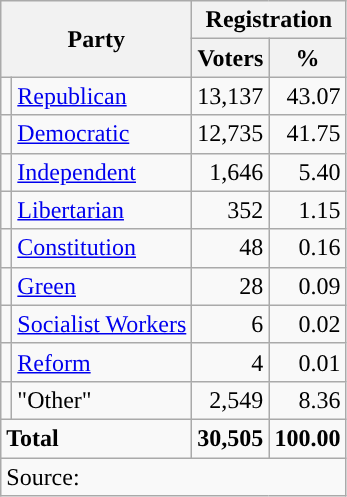<table class="wikitable">
<tr>
<th colspan="2" rowspan="2">Party</th>
<th colspan="2">Registration</th>
</tr>
<tr>
<th>Voters</th>
<th>%</th>
</tr>
<tr>
<td style="background-color:"></td>
<td><a href='#'>Republican</a></td>
<td style="text-align:right;">13,137</td>
<td style="text-align:right;">43.07</td>
</tr>
<tr>
<td style="background-color:"></td>
<td><a href='#'>Democratic</a></td>
<td style="text-align:right;">12,735</td>
<td style="text-align:right;">41.75</td>
</tr>
<tr>
<td style="background-color:"></td>
<td><a href='#'>Independent</a></td>
<td style="text-align:right;">1,646</td>
<td style="text-align:right;">5.40</td>
</tr>
<tr>
<td style="background-color:"></td>
<td><a href='#'>Libertarian</a></td>
<td style="text-align:right;">352</td>
<td style="text-align:right;">1.15</td>
</tr>
<tr>
<td style="background-color:"></td>
<td><a href='#'>Constitution</a></td>
<td style="text-align:right;">48</td>
<td style="text-align:right;">0.16</td>
</tr>
<tr>
<td style="background-color:"></td>
<td><a href='#'>Green</a></td>
<td style="text-align:right;">28</td>
<td style="text-align:right;">0.09</td>
</tr>
<tr>
<td style="background-color:"></td>
<td><a href='#'>Socialist Workers</a></td>
<td style="text-align:right;">6</td>
<td style="text-align:right;">0.02</td>
</tr>
<tr>
<td style="background-color:"></td>
<td><a href='#'>Reform</a></td>
<td style="text-align:right;">4</td>
<td style="text-align:right;">0.01</td>
</tr>
<tr>
<td></td>
<td>"Other"</td>
<td style="text-align:right;">2,549</td>
<td style="text-align:right;">8.36</td>
</tr>
<tr>
<td colspan="2"><strong>Total</strong></td>
<td style="text-align:right;"><strong>30,505</strong></td>
<td style="text-align:right;"><strong>100.00</strong></td>
</tr>
<tr>
<td colspan="4">Source: <em></em></td>
</tr>
</table>
